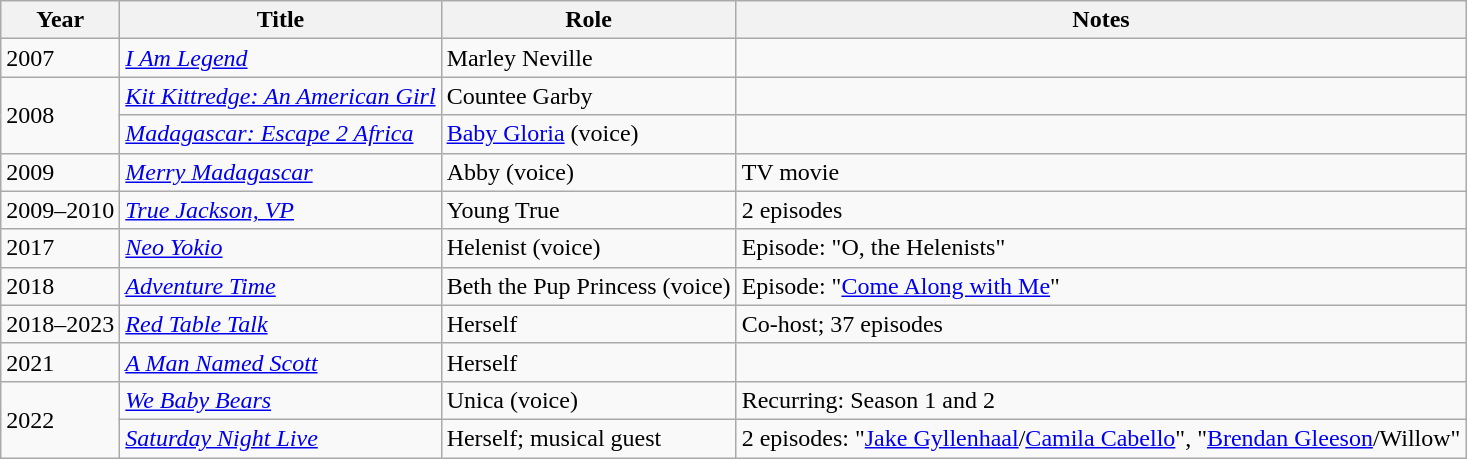<table class="wikitable plainrowheaders" style="text-align:left;">
<tr>
<th>Year</th>
<th>Title</th>
<th>Role</th>
<th>Notes</th>
</tr>
<tr>
<td>2007</td>
<td><em><a href='#'>I Am Legend</a></em></td>
<td>Marley Neville</td>
<td></td>
</tr>
<tr>
<td rowspan=2>2008</td>
<td><em><a href='#'>Kit Kittredge: An American Girl</a></em></td>
<td>Countee Garby</td>
<td></td>
</tr>
<tr>
<td><em><a href='#'>Madagascar: Escape 2 Africa</a></em></td>
<td><a href='#'>Baby Gloria</a> (voice)</td>
<td></td>
</tr>
<tr>
<td>2009</td>
<td><em><a href='#'>Merry Madagascar</a></em></td>
<td>Abby (voice)</td>
<td>TV movie</td>
</tr>
<tr>
<td>2009–2010</td>
<td><em><a href='#'>True Jackson, VP</a></em></td>
<td>Young True</td>
<td>2 episodes</td>
</tr>
<tr>
<td>2017</td>
<td><em><a href='#'>Neo Yokio</a></em></td>
<td>Helenist (voice)</td>
<td>Episode: "O, the Helenists"</td>
</tr>
<tr>
<td>2018</td>
<td><em><a href='#'>Adventure Time</a></em></td>
<td>Beth the Pup Princess (voice)</td>
<td>Episode: "<a href='#'>Come Along with Me</a>"</td>
</tr>
<tr>
<td>2018–2023</td>
<td><em><a href='#'>Red Table Talk</a></em></td>
<td>Herself</td>
<td>Co-host; 37 episodes</td>
</tr>
<tr>
<td>2021</td>
<td><em><a href='#'>A Man Named Scott</a></em></td>
<td>Herself</td>
<td></td>
</tr>
<tr>
<td rowspan=2>2022</td>
<td><em><a href='#'>We Baby Bears</a></em></td>
<td>Unica (voice)</td>
<td>Recurring: Season 1 and 2</td>
</tr>
<tr>
<td><em><a href='#'>Saturday Night Live</a></em></td>
<td>Herself; musical guest</td>
<td>2 episodes: "<a href='#'>Jake Gyllenhaal</a>/<a href='#'>Camila Cabello</a>", "<a href='#'>Brendan Gleeson</a>/Willow"</td>
</tr>
</table>
